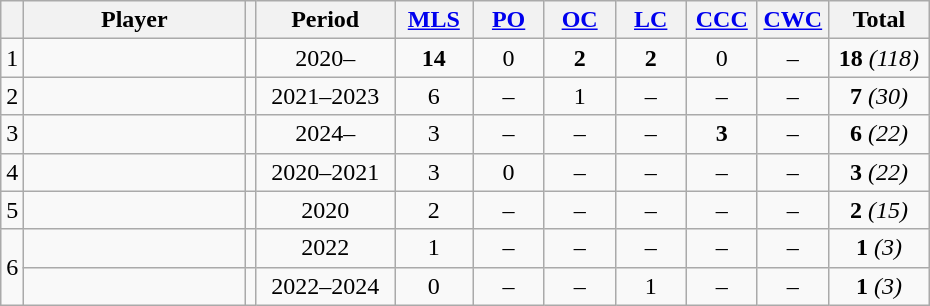<table class="wikitable sortable nowrap" style="text-align: center;">
<tr>
<th></th>
<th width=140>Player</th>
<th></th>
<th width=85>Period</th>
<th width=45><a href='#'>MLS</a></th>
<th width=40><a href='#'>PO</a></th>
<th width=40><a href='#'>OC</a></th>
<th width=40><a href='#'>LC</a></th>
<th width=40><a href='#'>CCC</a></th>
<th width=40><a href='#'>CWC</a></th>
<th width=60>Total</th>
</tr>
<tr>
<td>1</td>
<td align="left"><strong></strong></td>
<td></td>
<td>2020–</td>
<td><strong>14</strong></td>
<td>0</td>
<td><strong>2</strong></td>
<td><strong>2</strong></td>
<td>0</td>
<td>–</td>
<td><strong>18</strong> <em>(118)</em></td>
</tr>
<tr>
<td>2</td>
<td align="left"></td>
<td></td>
<td>2021–2023</td>
<td>6</td>
<td>–</td>
<td>1</td>
<td>–</td>
<td>–</td>
<td>–</td>
<td><strong>7</strong> <em>(30)</em></td>
</tr>
<tr>
<td>3</td>
<td align="left"><strong></strong></td>
<td></td>
<td>2024–</td>
<td>3</td>
<td>–</td>
<td>–</td>
<td>–</td>
<td><strong>3</strong></td>
<td>–</td>
<td><strong>6</strong> <em>(22)</em></td>
</tr>
<tr>
<td>4</td>
<td align="left"></td>
<td></td>
<td>2020–2021</td>
<td>3</td>
<td>0</td>
<td>–</td>
<td>–</td>
<td>–</td>
<td>–</td>
<td><strong>3</strong> <em>(22)</em></td>
</tr>
<tr>
<td>5</td>
<td align="left"></td>
<td></td>
<td>2020</td>
<td>2</td>
<td>–</td>
<td>–</td>
<td>–</td>
<td>–</td>
<td>–</td>
<td><strong>2</strong> <em>(15)</em></td>
</tr>
<tr>
<td rowspan="2">6</td>
<td align="left"></td>
<td></td>
<td>2022</td>
<td>1</td>
<td>–</td>
<td>–</td>
<td>–</td>
<td>–</td>
<td>–</td>
<td><strong>1</strong> <em>(3)</em></td>
</tr>
<tr>
<td align="left"></td>
<td></td>
<td>2022–2024</td>
<td>0</td>
<td>–</td>
<td>–</td>
<td>1</td>
<td>–</td>
<td>–</td>
<td><strong>1</strong> <em>(3)</em></td>
</tr>
</table>
